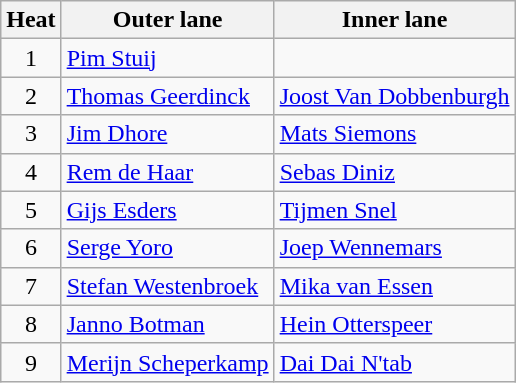<table class="wikitable">
<tr>
<th>Heat</th>
<th>Outer lane</th>
<th>Inner lane</th>
</tr>
<tr>
<td align="center">1</td>
<td><a href='#'>Pim Stuij</a></td>
<td></td>
</tr>
<tr>
<td align="center">2</td>
<td><a href='#'>Thomas Geerdinck</a></td>
<td><a href='#'>Joost Van Dobbenburgh</a></td>
</tr>
<tr>
<td align="center">3</td>
<td><a href='#'>Jim Dhore</a></td>
<td><a href='#'>Mats Siemons</a></td>
</tr>
<tr>
<td align="center">4</td>
<td><a href='#'>Rem de Haar</a></td>
<td><a href='#'>Sebas Diniz</a></td>
</tr>
<tr>
<td align="center">5</td>
<td><a href='#'>Gijs Esders</a></td>
<td><a href='#'>Tijmen Snel</a></td>
</tr>
<tr>
<td align="center">6</td>
<td><a href='#'>Serge Yoro</a></td>
<td><a href='#'>Joep Wennemars</a></td>
</tr>
<tr>
<td align="center">7</td>
<td><a href='#'>Stefan Westenbroek</a></td>
<td><a href='#'>Mika van Essen</a></td>
</tr>
<tr>
<td align="center">8</td>
<td><a href='#'>Janno Botman</a></td>
<td><a href='#'>Hein Otterspeer</a></td>
</tr>
<tr>
<td align="center">9</td>
<td><a href='#'>Merijn Scheperkamp</a></td>
<td><a href='#'>Dai Dai N'tab</a></td>
</tr>
</table>
